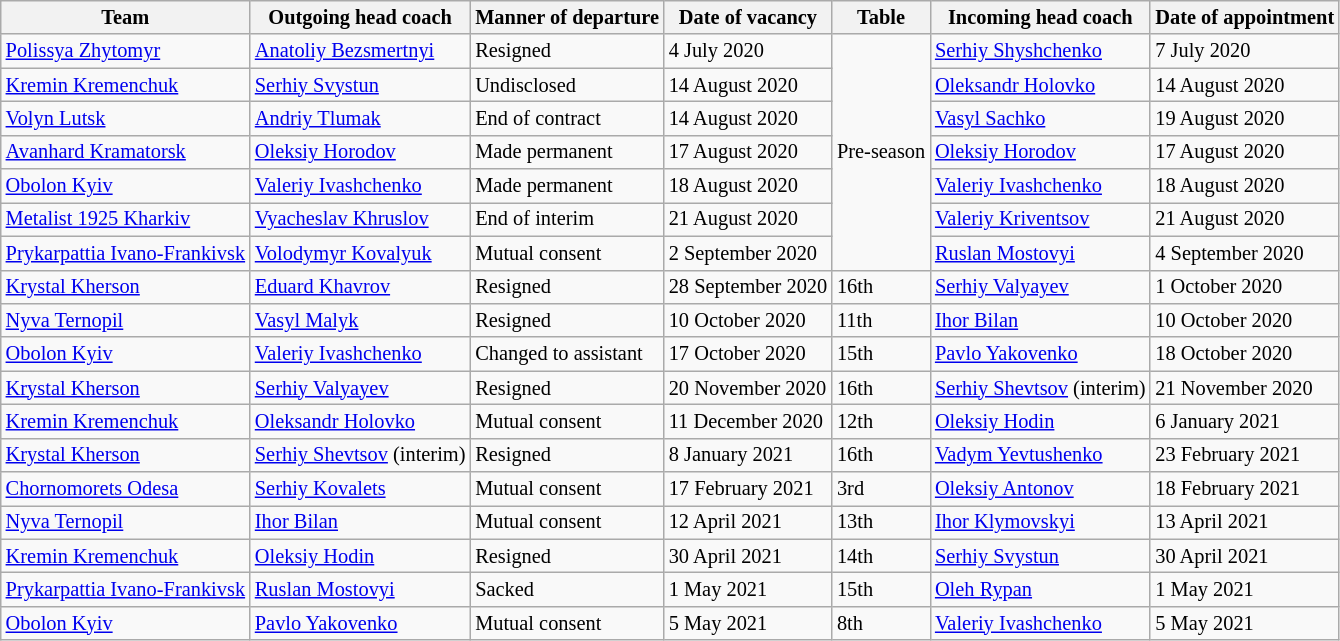<table class="wikitable sortable" style="font-size:85%">
<tr>
<th>Team</th>
<th>Outgoing head coach</th>
<th>Manner of departure</th>
<th>Date of vacancy</th>
<th>Table</th>
<th>Incoming head coach</th>
<th>Date of appointment</th>
</tr>
<tr>
<td><a href='#'>Polissya Zhytomyr</a></td>
<td> <a href='#'>Anatoliy Bezsmertnyi</a></td>
<td>Resigned</td>
<td>4 July 2020</td>
<td rowspan=7>Pre-season</td>
<td> <a href='#'>Serhiy Shyshchenko</a></td>
<td>7 July 2020</td>
</tr>
<tr>
<td><a href='#'>Kremin Kremenchuk</a></td>
<td> <a href='#'>Serhiy Svystun</a></td>
<td>Undisclosed</td>
<td>14 August 2020</td>
<td> <a href='#'>Oleksandr Holovko</a></td>
<td>14 August 2020</td>
</tr>
<tr>
<td><a href='#'>Volyn Lutsk</a></td>
<td> <a href='#'>Andriy Tlumak</a></td>
<td>End of contract</td>
<td>14 August 2020</td>
<td> <a href='#'>Vasyl Sachko</a></td>
<td>19 August 2020</td>
</tr>
<tr>
<td><a href='#'>Avanhard Kramatorsk</a></td>
<td> <a href='#'>Oleksiy Horodov</a> </td>
<td>Made permanent</td>
<td>17 August 2020</td>
<td> <a href='#'>Oleksiy Horodov</a></td>
<td>17 August 2020</td>
</tr>
<tr>
<td><a href='#'>Obolon Kyiv</a></td>
<td> <a href='#'>Valeriy Ivashchenko</a> </td>
<td>Made permanent</td>
<td>18 August 2020</td>
<td> <a href='#'>Valeriy Ivashchenko</a></td>
<td>18 August 2020</td>
</tr>
<tr>
<td><a href='#'>Metalist 1925 Kharkiv</a></td>
<td> <a href='#'>Vyacheslav Khruslov</a> </td>
<td>End of interim</td>
<td>21 August 2020</td>
<td> <a href='#'>Valeriy Kriventsov</a></td>
<td>21 August 2020</td>
</tr>
<tr>
<td><a href='#'>Prykarpattia Ivano-Frankivsk</a></td>
<td> <a href='#'>Volodymyr Kovalyuk</a></td>
<td>Mutual consent</td>
<td>2 September 2020</td>
<td> <a href='#'>Ruslan Mostovyi</a></td>
<td>4 September 2020</td>
</tr>
<tr>
<td><a href='#'>Krystal Kherson</a></td>
<td> <a href='#'>Eduard Khavrov</a></td>
<td>Resigned</td>
<td>28 September 2020</td>
<td>16th</td>
<td> <a href='#'>Serhiy Valyayev</a></td>
<td>1 October 2020</td>
</tr>
<tr>
<td><a href='#'>Nyva Ternopil</a></td>
<td> <a href='#'>Vasyl Malyk</a></td>
<td>Resigned</td>
<td>10 October 2020</td>
<td>11th</td>
<td> <a href='#'>Ihor Bilan</a></td>
<td>10 October 2020</td>
</tr>
<tr>
<td><a href='#'>Obolon Kyiv</a></td>
<td> <a href='#'>Valeriy Ivashchenko</a></td>
<td>Changed to assistant</td>
<td>17 October 2020</td>
<td>15th</td>
<td> <a href='#'>Pavlo Yakovenko</a></td>
<td>18 October 2020</td>
</tr>
<tr>
<td><a href='#'>Krystal Kherson</a></td>
<td> <a href='#'>Serhiy Valyayev</a></td>
<td>Resigned</td>
<td>20 November 2020</td>
<td>16th</td>
<td> <a href='#'>Serhiy Shevtsov</a> (interim)</td>
<td>21 November 2020</td>
</tr>
<tr>
<td><a href='#'>Kremin Kremenchuk</a></td>
<td> <a href='#'>Oleksandr Holovko</a></td>
<td>Mutual consent</td>
<td>11 December 2020</td>
<td>12th</td>
<td> <a href='#'>Oleksiy Hodin</a></td>
<td>6 January 2021</td>
</tr>
<tr>
<td><a href='#'>Krystal Kherson</a></td>
<td> <a href='#'>Serhiy Shevtsov</a> (interim)</td>
<td>Resigned</td>
<td>8 January 2021</td>
<td>16th</td>
<td> <a href='#'>Vadym Yevtushenko</a></td>
<td>23 February 2021</td>
</tr>
<tr>
<td><a href='#'>Chornomorets Odesa</a></td>
<td> <a href='#'>Serhiy Kovalets</a></td>
<td>Mutual consent</td>
<td>17 February 2021</td>
<td>3rd</td>
<td> <a href='#'>Oleksiy Antonov</a></td>
<td>18 February 2021</td>
</tr>
<tr>
<td><a href='#'>Nyva Ternopil</a></td>
<td> <a href='#'>Ihor Bilan</a></td>
<td>Mutual consent</td>
<td>12 April 2021</td>
<td>13th</td>
<td> <a href='#'>Ihor Klymovskyi</a></td>
<td>13 April 2021</td>
</tr>
<tr>
<td><a href='#'>Kremin Kremenchuk</a></td>
<td> <a href='#'>Oleksiy Hodin</a></td>
<td>Resigned</td>
<td>30 April 2021</td>
<td>14th</td>
<td> <a href='#'>Serhiy Svystun</a> </td>
<td>30 April 2021</td>
</tr>
<tr>
<td><a href='#'>Prykarpattia Ivano-Frankivsk</a></td>
<td> <a href='#'>Ruslan Mostovyi</a></td>
<td>Sacked</td>
<td>1 May 2021</td>
<td>15th</td>
<td> <a href='#'>Oleh Rypan</a> </td>
<td>1 May 2021</td>
</tr>
<tr>
<td><a href='#'>Obolon Kyiv</a></td>
<td> <a href='#'>Pavlo Yakovenko</a></td>
<td>Mutual consent</td>
<td>5 May 2021</td>
<td>8th</td>
<td> <a href='#'>Valeriy Ivashchenko</a> </td>
<td>5 May 2021</td>
</tr>
</table>
